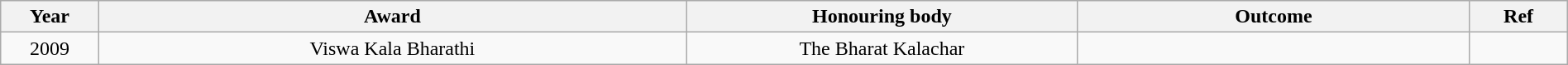<table class="wikitable" style="width:100%;">
<tr>
<th width=5%>Year</th>
<th style="width:30%;">Award</th>
<th style="width:20%;">Honouring body</th>
<th style="width:20%;">Outcome</th>
<th style="width:5%;">Ref</th>
</tr>
<tr>
<td style="text-align:center;">2009</td>
<td style="text-align:center;">Viswa Kala Bharathi</td>
<td style="text-align:center;">The Bharat Kalachar</td>
<td></td>
<td></td>
</tr>
</table>
